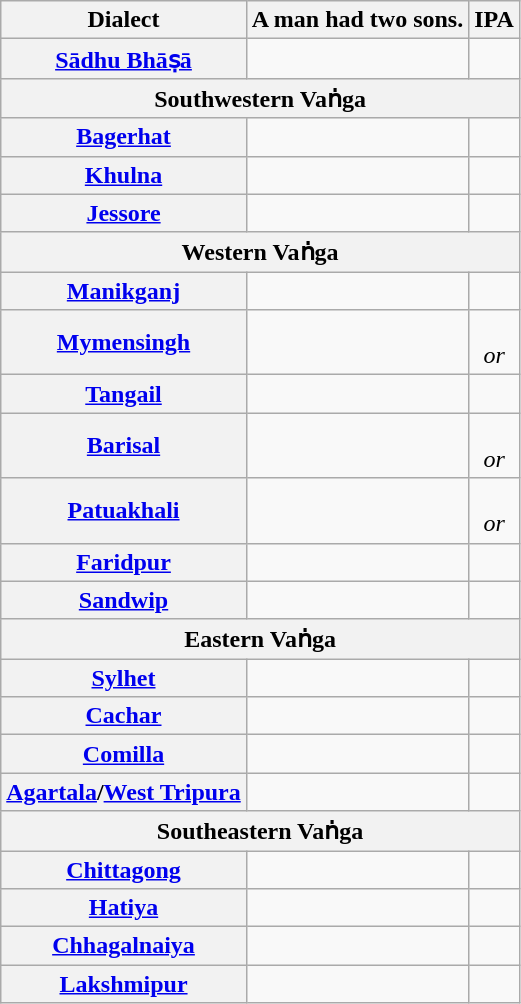<table class="wikitable" style="text-align:center;">
<tr>
<th>Dialect</th>
<th>A man had two sons.</th>
<th>IPA</th>
</tr>
<tr>
<th><a href='#'>Sādhu Bhāṣā</a></th>
<td><br></td>
<td></td>
</tr>
<tr>
<th colspan="3">Southwestern Vaṅga</th>
</tr>
<tr>
<th><a href='#'>Bagerhat</a></th>
<td><br></td>
<td></td>
</tr>
<tr>
<th><a href='#'>Khulna</a></th>
<td><br></td>
<td></td>
</tr>
<tr>
<th><a href='#'>Jessore</a></th>
<td><br></td>
<td></td>
</tr>
<tr>
<th colspan="3">Western Vaṅga</th>
</tr>
<tr>
<th><a href='#'>Manikganj</a></th>
<td><br></td>
<td></td>
</tr>
<tr>
<th><a href='#'>Mymensingh</a></th>
<td><br></td>
<td><br><em>or</em><br></td>
</tr>
<tr>
<th><a href='#'>Tangail</a></th>
<td><br></td>
<td></td>
</tr>
<tr>
<th><a href='#'>Barisal</a></th>
<td><br></td>
<td><br><em>or</em><br></td>
</tr>
<tr>
<th><a href='#'>Patuakhali</a></th>
<td><br></td>
<td><br><em>or</em><br></td>
</tr>
<tr>
<th><a href='#'>Faridpur</a></th>
<td><br></td>
<td></td>
</tr>
<tr>
<th><a href='#'>Sandwip</a></th>
<td><br></td>
<td></td>
</tr>
<tr>
<th colspan="3">Eastern Vaṅga</th>
</tr>
<tr>
<th><a href='#'>Sylhet</a></th>
<td><br></td>
<td></td>
</tr>
<tr>
<th><a href='#'>Cachar</a></th>
<td><br></td>
<td></td>
</tr>
<tr>
<th><a href='#'>Comilla</a></th>
<td><br></td>
<td></td>
</tr>
<tr>
<th><a href='#'>Agartala</a>/<a href='#'>West Tripura</a></th>
<td><br></td>
<td></td>
</tr>
<tr>
<th colspan="3">Southeastern Vaṅga</th>
</tr>
<tr>
<th><a href='#'>Chittagong</a></th>
<td><br></td>
<td></td>
</tr>
<tr>
<th><a href='#'>Hatiya</a></th>
<td><br></td>
<td></td>
</tr>
<tr>
<th><a href='#'>Chhagalnaiya</a></th>
<td><br></td>
<td></td>
</tr>
<tr>
<th><a href='#'>Lakshmipur</a></th>
<td><br></td>
<td></td>
</tr>
</table>
